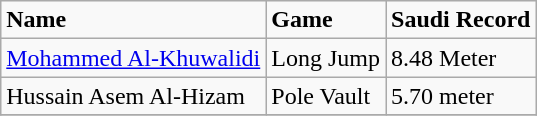<table class="wikitable">
<tr>
<td><strong>Name</strong></td>
<td><strong>Game</strong></td>
<td><strong>Saudi Record</strong></td>
</tr>
<tr>
<td><a href='#'>Mohammed Al-Khuwalidi</a></td>
<td>Long Jump</td>
<td>8.48 Meter</td>
</tr>
<tr>
<td> Hussain Asem Al-Hizam</td>
<td>Pole Vault</td>
<td>5.70 meter</td>
</tr>
<tr>
</tr>
</table>
